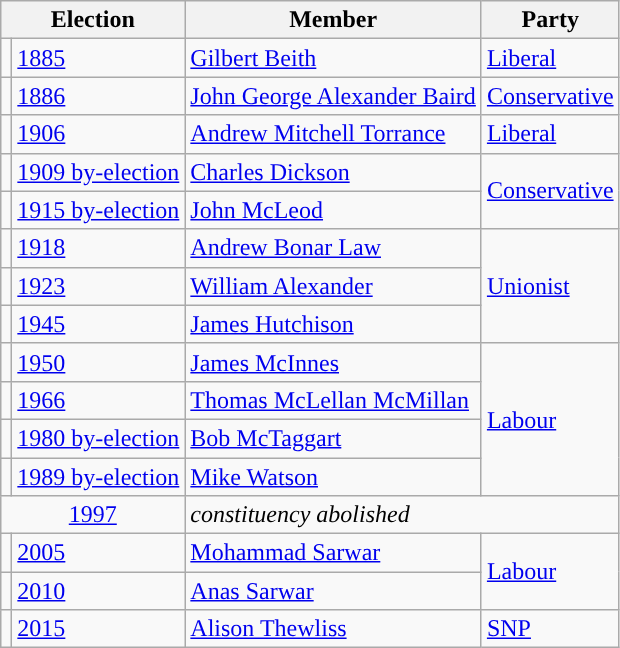<table class="wikitable">
<tr>
<th colspan="2">Election</th>
<th>Member</th>
<th>Party</th>
</tr>
<tr>
<td style="color:inherit;background-color: "></td>
<td><a href='#'>1885</a></td>
<td><a href='#'>Gilbert Beith</a></td>
<td><a href='#'>Liberal</a></td>
</tr>
<tr>
<td style="color:inherit;background-color: "></td>
<td><a href='#'>1886</a></td>
<td><a href='#'>John George Alexander Baird</a></td>
<td><a href='#'>Conservative</a></td>
</tr>
<tr>
<td style="color:inherit;background-color: "></td>
<td><a href='#'>1906</a></td>
<td><a href='#'>Andrew Mitchell Torrance</a></td>
<td><a href='#'>Liberal</a></td>
</tr>
<tr>
<td style="color:inherit;background-color: "></td>
<td><a href='#'>1909 by-election</a></td>
<td><a href='#'>Charles Dickson</a></td>
<td rowspan="2"><a href='#'>Conservative</a></td>
</tr>
<tr>
<td style="color:inherit;background-color: "></td>
<td><a href='#'>1915 by-election</a></td>
<td><a href='#'>John McLeod</a></td>
</tr>
<tr>
<td style="color:inherit;background-color: "></td>
<td><a href='#'>1918</a></td>
<td><a href='#'>Andrew Bonar Law</a></td>
<td rowspan="3"><a href='#'>Unionist</a></td>
</tr>
<tr>
<td style="color:inherit;background-color: "></td>
<td><a href='#'>1923</a></td>
<td><a href='#'>William Alexander</a></td>
</tr>
<tr>
<td style="color:inherit;background-color: "></td>
<td><a href='#'>1945</a></td>
<td><a href='#'>James Hutchison</a></td>
</tr>
<tr>
<td style="color:inherit;background-color: "></td>
<td><a href='#'>1950</a></td>
<td><a href='#'>James McInnes</a></td>
<td rowspan="4"><a href='#'>Labour</a></td>
</tr>
<tr>
<td style="color:inherit;background-color: "></td>
<td><a href='#'>1966</a></td>
<td><a href='#'>Thomas McLellan McMillan</a></td>
</tr>
<tr>
<td style="color:inherit;background-color: "></td>
<td><a href='#'>1980 by-election</a></td>
<td><a href='#'>Bob McTaggart</a></td>
</tr>
<tr>
<td style="color:inherit;background-color: "></td>
<td><a href='#'>1989 by-election</a></td>
<td><a href='#'>Mike Watson</a></td>
</tr>
<tr>
<td colspan="2" align="center"><a href='#'>1997</a></td>
<td colspan="2"><em>constituency abolished</em></td>
</tr>
<tr>
<td style="color:inherit;background-color: "></td>
<td><a href='#'>2005</a></td>
<td><a href='#'>Mohammad Sarwar</a></td>
<td rowspan="2"><a href='#'>Labour</a></td>
</tr>
<tr>
<td style="color:inherit;background-color: "></td>
<td><a href='#'>2010</a></td>
<td><a href='#'>Anas Sarwar</a></td>
</tr>
<tr>
<td style="color:inherit;background-color: "></td>
<td><a href='#'>2015</a></td>
<td><a href='#'>Alison Thewliss</a></td>
<td><a href='#'>SNP</a></td>
</tr>
</table>
